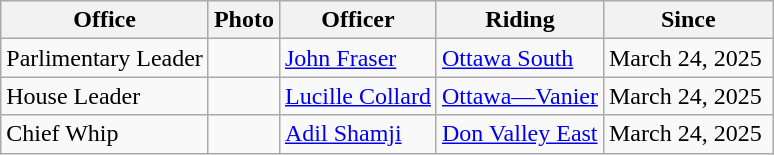<table class="wikitable">
<tr>
<th>Office</th>
<th>Photo</th>
<th>Officer</th>
<th>Riding</th>
<th>Since</th>
</tr>
<tr>
<td>Parlimentary Leader</td>
<td></td>
<td><a href='#'>John Fraser</a></td>
<td><a href='#'>Ottawa South</a></td>
<td>March 24, 2025</td>
</tr>
<tr>
<td>House Leader</td>
<td></td>
<td><a href='#'>Lucille Collard</a></td>
<td><a href='#'>Ottawa—Vanier</a></td>
<td>March 24, 2025</td>
</tr>
<tr>
<td>Chief Whip</td>
<td></td>
<td><a href='#'>Adil Shamji</a></td>
<td><a href='#'>Don Valley East</a></td>
<td>March 24, 2025 </td>
</tr>
</table>
